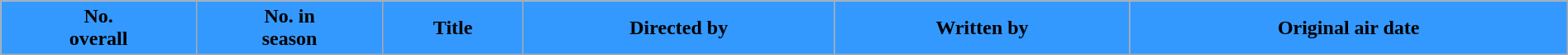<table class="wikitable plainrowheaders" style="width:100%; background:#fff;">
<tr>
<th style="background:#39f;">No.<br>overall</th>
<th style="background:#39f;">No. in<br>season</th>
<th style="background:#39f;">Title</th>
<th style="background:#39f;">Directed by</th>
<th style="background:#39f;">Written by</th>
<th style="background:#39f;">Original air date<br>











</th>
</tr>
</table>
